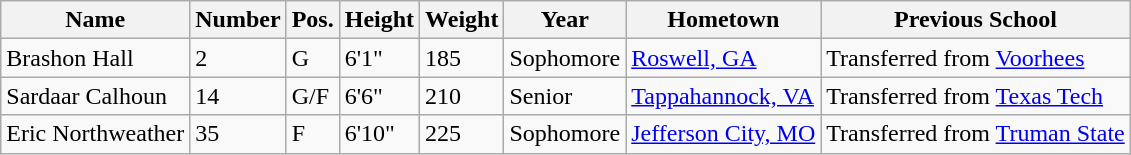<table class="wikitable sortable" border="1">
<tr>
<th>Name</th>
<th>Number</th>
<th>Pos.</th>
<th>Height</th>
<th>Weight</th>
<th>Year</th>
<th>Hometown</th>
<th class="unsortable">Previous School</th>
</tr>
<tr>
<td>Brashon Hall</td>
<td>2</td>
<td>G</td>
<td>6'1"</td>
<td>185</td>
<td>Sophomore</td>
<td><a href='#'>Roswell, GA</a></td>
<td>Transferred from <a href='#'>Voorhees</a></td>
</tr>
<tr>
<td>Sardaar Calhoun</td>
<td>14</td>
<td>G/F</td>
<td>6'6"</td>
<td>210</td>
<td>Senior</td>
<td><a href='#'>Tappahannock, VA</a></td>
<td>Transferred from <a href='#'>Texas Tech</a></td>
</tr>
<tr>
<td>Eric Northweather</td>
<td>35</td>
<td>F</td>
<td>6'10"</td>
<td>225</td>
<td>Sophomore</td>
<td><a href='#'>Jefferson City, MO</a></td>
<td>Transferred from <a href='#'>Truman State</a></td>
</tr>
</table>
